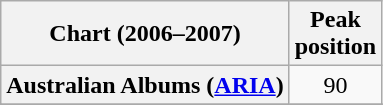<table class="wikitable sortable plainrowheaders" style="text-align:center">
<tr>
<th scope="col">Chart (2006–2007)</th>
<th scope="col">Peak<br>position</th>
</tr>
<tr>
<th scope="row">Australian Albums (<a href='#'>ARIA</a>)</th>
<td>90</td>
</tr>
<tr>
</tr>
<tr>
</tr>
<tr>
</tr>
<tr>
</tr>
</table>
